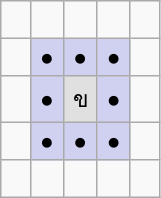<table border="1" class="wikitable" style="width:107px; font-size:95%;">
<tr style="text-align:center;">
<td width="20"> </td>
<td width="20"> </td>
<td width="20"> </td>
<td width="20"> </td>
<td width="20"> </td>
</tr>
<tr style="text-align:center;">
<td> </td>
<td style="background:#D0D0F0;">●</td>
<td style="background:#D0D0F0;">●</td>
<td style="background:#D0D0F0;">●</td>
<td> </td>
</tr>
<tr style="text-align:center;">
<td> </td>
<td style="background:#D0D0F0;">●</td>
<td style="background:#E0E0E0;">ข</td>
<td style="background:#D0D0F0;">●</td>
<td> </td>
</tr>
<tr style="text-align:center;">
<td> </td>
<td style="background:#D0D0F0;">●</td>
<td style="background:#D0D0F0;">●</td>
<td style="background:#D0D0F0;">●</td>
<td> </td>
</tr>
<tr style="text-align:center;">
<td> </td>
<td> </td>
<td> </td>
<td> </td>
<td> </td>
</tr>
</table>
